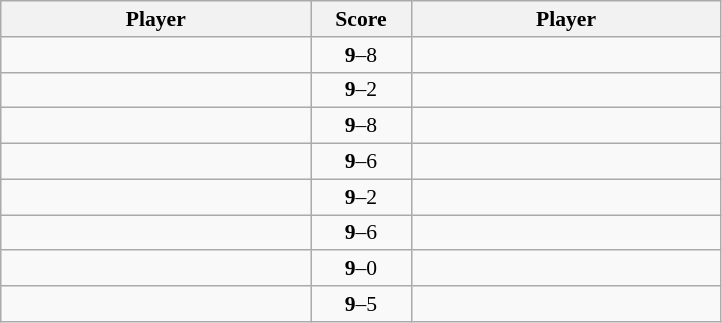<table class="wikitable " style="font-size: 90%">
<tr>
<th width=200>Player</th>
<th width=60>Score</th>
<th width=200>Player</th>
</tr>
<tr>
<td><strong></strong></td>
<td align="center"><strong>9</strong>–8</td>
<td></td>
</tr>
<tr>
<td><strong></strong></td>
<td align="center"><strong>9</strong>–2</td>
<td></td>
</tr>
<tr>
<td><strong></strong></td>
<td align="center"><strong>9</strong>–8</td>
<td></td>
</tr>
<tr>
<td><strong></strong></td>
<td align="center"><strong>9</strong>–6</td>
<td></td>
</tr>
<tr>
<td><strong></strong></td>
<td align="center"><strong>9</strong>–2</td>
<td></td>
</tr>
<tr>
<td><strong></strong></td>
<td align="center"><strong>9</strong>–6</td>
<td></td>
</tr>
<tr>
<td><strong></strong></td>
<td align="center"><strong>9</strong>–0</td>
<td></td>
</tr>
<tr>
<td><strong></strong></td>
<td align="center"><strong>9</strong>–5</td>
<td></td>
</tr>
</table>
